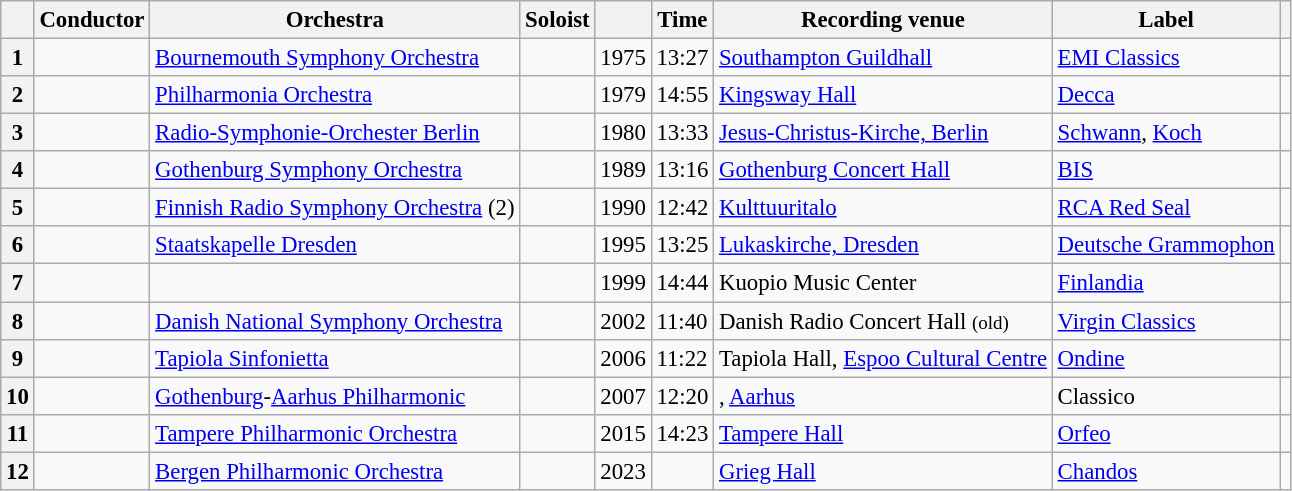<table class="wikitable sortable" style="margin-right:0; font-size:95%">
<tr>
<th scope="col"></th>
<th scope="col">Conductor</th>
<th scope="col">Orchestra</th>
<th scope="col">Soloist</th>
<th scope="col"></th>
<th scope="col">Time</th>
<th scope="col">Recording venue</th>
<th scope="col">Label</th>
<th scope="col"class="unsortable"></th>
</tr>
<tr>
<th scope="row">1</th>
<td></td>
<td><a href='#'>Bournemouth Symphony Orchestra</a></td>
<td></td>
<td>1975</td>
<td>13:27</td>
<td><a href='#'>Southampton Guildhall</a></td>
<td><a href='#'>EMI Classics</a></td>
<td></td>
</tr>
<tr>
<th scope="row">2</th>
<td></td>
<td><a href='#'>Philharmonia Orchestra</a></td>
<td></td>
<td>1979</td>
<td>14:55</td>
<td><a href='#'>Kingsway Hall</a></td>
<td><a href='#'>Decca</a></td>
<td></td>
</tr>
<tr>
<th scope="row">3</th>
<td></td>
<td><a href='#'>Radio-Symphonie-Orchester Berlin</a></td>
<td></td>
<td>1980</td>
<td>13:33</td>
<td><a href='#'>Jesus-Christus-Kirche, Berlin</a></td>
<td><a href='#'>Schwann</a>, <a href='#'>Koch</a></td>
<td></td>
</tr>
<tr>
<th scope="row">4</th>
<td></td>
<td><a href='#'>Gothenburg Symphony Orchestra</a></td>
<td></td>
<td>1989</td>
<td>13:16</td>
<td><a href='#'>Gothenburg Concert Hall</a></td>
<td><a href='#'>BIS</a></td>
<td></td>
</tr>
<tr>
<th scope="row">5</th>
<td></td>
<td><a href='#'>Finnish Radio Symphony Orchestra</a> (2)</td>
<td></td>
<td>1990</td>
<td>12:42</td>
<td><a href='#'>Kulttuuritalo</a></td>
<td><a href='#'>RCA Red Seal</a></td>
<td></td>
</tr>
<tr>
<th scope="row">6</th>
<td></td>
<td><a href='#'>Staatskapelle Dresden</a></td>
<td></td>
<td>1995</td>
<td>13:25</td>
<td><a href='#'>Lukaskirche, Dresden</a></td>
<td><a href='#'>Deutsche Grammophon</a></td>
<td></td>
</tr>
<tr>
<th scope="row">7</th>
<td></td>
<td></td>
<td></td>
<td>1999</td>
<td>14:44</td>
<td>Kuopio Music Center</td>
<td><a href='#'>Finlandia</a></td>
<td></td>
</tr>
<tr>
<th scope="row">8</th>
<td></td>
<td><a href='#'>Danish National Symphony Orchestra</a></td>
<td></td>
<td>2002</td>
<td>11:40</td>
<td>Danish Radio Concert Hall <small>(old)</small></td>
<td><a href='#'>Virgin Classics</a></td>
<td></td>
</tr>
<tr>
<th scope="row">9</th>
<td></td>
<td><a href='#'>Tapiola Sinfonietta</a></td>
<td></td>
<td>2006</td>
<td>11:22</td>
<td>Tapiola Hall, <a href='#'>Espoo Cultural Centre</a></td>
<td><a href='#'>Ondine</a></td>
<td></td>
</tr>
<tr>
<th scope="row">10</th>
<td></td>
<td><a href='#'>Gothenburg</a>-<a href='#'>Aarhus Philharmonic</a></td>
<td></td>
<td>2007</td>
<td>12:20</td>
<td>, <a href='#'>Aarhus</a></td>
<td>Classico</td>
<td></td>
</tr>
<tr>
<th scope="row">11</th>
<td></td>
<td><a href='#'>Tampere Philharmonic Orchestra</a></td>
<td></td>
<td>2015</td>
<td>14:23</td>
<td><a href='#'>Tampere Hall</a></td>
<td><a href='#'>Orfeo</a></td>
<td></td>
</tr>
<tr>
<th scope="row">12</th>
<td></td>
<td><a href='#'>Bergen Philharmonic Orchestra</a></td>
<td></td>
<td>2023</td>
<td></td>
<td><a href='#'>Grieg Hall</a></td>
<td><a href='#'>Chandos</a></td>
<td></td>
</tr>
</table>
